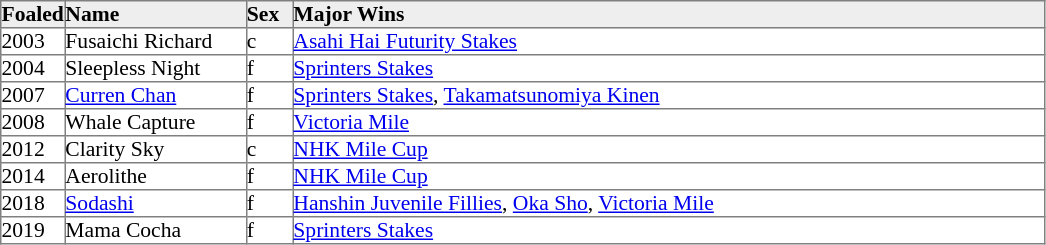<table border="1" cellpadding="0" style="border-collapse: collapse; font-size:90%">
<tr style="background:#eee;">
<td style="width:30px;"><strong>Foaled</strong></td>
<td style="width:120px;"><strong>Name</strong></td>
<td style="width:30px;"><strong>Sex</strong></td>
<td style="width:500px;"><strong>Major Wins</strong></td>
</tr>
<tr>
<td>2003</td>
<td>Fusaichi Richard</td>
<td>c</td>
<td><a href='#'>Asahi Hai Futurity Stakes</a></td>
</tr>
<tr>
<td>2004</td>
<td>Sleepless Night</td>
<td>f</td>
<td><a href='#'>Sprinters Stakes</a></td>
</tr>
<tr>
<td>2007</td>
<td><a href='#'>Curren Chan</a></td>
<td>f</td>
<td><a href='#'>Sprinters Stakes</a>, <a href='#'>Takamatsunomiya Kinen</a></td>
</tr>
<tr>
<td>2008</td>
<td>Whale Capture</td>
<td>f</td>
<td><a href='#'>Victoria Mile</a></td>
</tr>
<tr>
<td>2012</td>
<td>Clarity Sky</td>
<td>c</td>
<td><a href='#'>NHK Mile Cup</a></td>
</tr>
<tr>
<td>2014</td>
<td>Aerolithe</td>
<td>f</td>
<td><a href='#'>NHK Mile Cup</a></td>
</tr>
<tr>
<td>2018</td>
<td><a href='#'>Sodashi</a></td>
<td>f</td>
<td><a href='#'>Hanshin Juvenile Fillies</a>, <a href='#'>Oka Sho</a>, <a href='#'>Victoria Mile</a></td>
</tr>
<tr>
<td>2019</td>
<td>Mama Cocha</td>
<td>f</td>
<td><a href='#'>Sprinters Stakes</a></td>
</tr>
</table>
